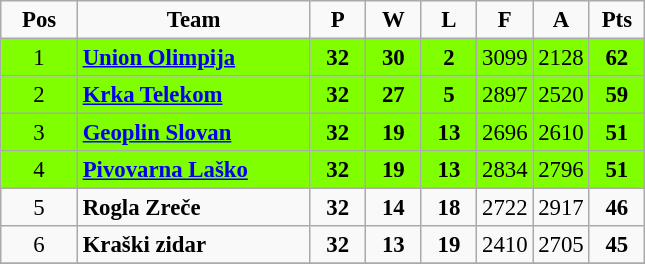<table class="wikitable sortable" style="text-align: center; font-size:95%">
<tr>
<td width="44"><strong>Pos</strong></td>
<td width="148"><strong>Team</strong></td>
<td width="30"><strong>P</strong></td>
<td width="30"><strong>W</strong></td>
<td width="30"><strong>L</strong></td>
<td width="30"><strong>F</strong></td>
<td width="30"><strong>A</strong></td>
<td width="30"><strong>Pts</strong></td>
</tr>
<tr bgcolor="7fff00">
<td>1</td>
<td align="left"><strong><a href='#'>Union Olimpija</a></strong></td>
<td><strong>32</strong></td>
<td><strong>30</strong></td>
<td><strong>2</strong></td>
<td>3099</td>
<td>2128</td>
<td><strong>62</strong></td>
</tr>
<tr bgcolor="7fff00">
<td>2</td>
<td align="left"><strong><a href='#'>Krka Telekom</a></strong></td>
<td><strong>32</strong></td>
<td><strong>27</strong></td>
<td><strong>5</strong></td>
<td>2897</td>
<td>2520</td>
<td><strong>59</strong></td>
</tr>
<tr bgcolor="7fff00">
<td>3</td>
<td align="left"><strong><a href='#'>Geoplin Slovan</a></strong></td>
<td><strong>32</strong></td>
<td><strong>19</strong></td>
<td><strong>13</strong></td>
<td>2696</td>
<td>2610</td>
<td><strong>51</strong></td>
</tr>
<tr bgcolor="7fff00">
<td>4</td>
<td align="left"><strong><a href='#'>Pivovarna Laško</a></strong></td>
<td><strong>32</strong></td>
<td><strong>19</strong></td>
<td><strong>13</strong></td>
<td>2834</td>
<td>2796</td>
<td><strong>51</strong></td>
</tr>
<tr>
<td>5</td>
<td align="left"><strong>Rogla Zreče</strong></td>
<td><strong>32</strong></td>
<td><strong>14</strong></td>
<td><strong>18</strong></td>
<td>2722</td>
<td>2917</td>
<td><strong>46</strong></td>
</tr>
<tr>
<td>6</td>
<td align="left"><strong>Kraški zidar</strong></td>
<td><strong>32</strong></td>
<td><strong>13</strong></td>
<td><strong>19</strong></td>
<td>2410</td>
<td>2705</td>
<td><strong>45</strong></td>
</tr>
<tr>
</tr>
</table>
